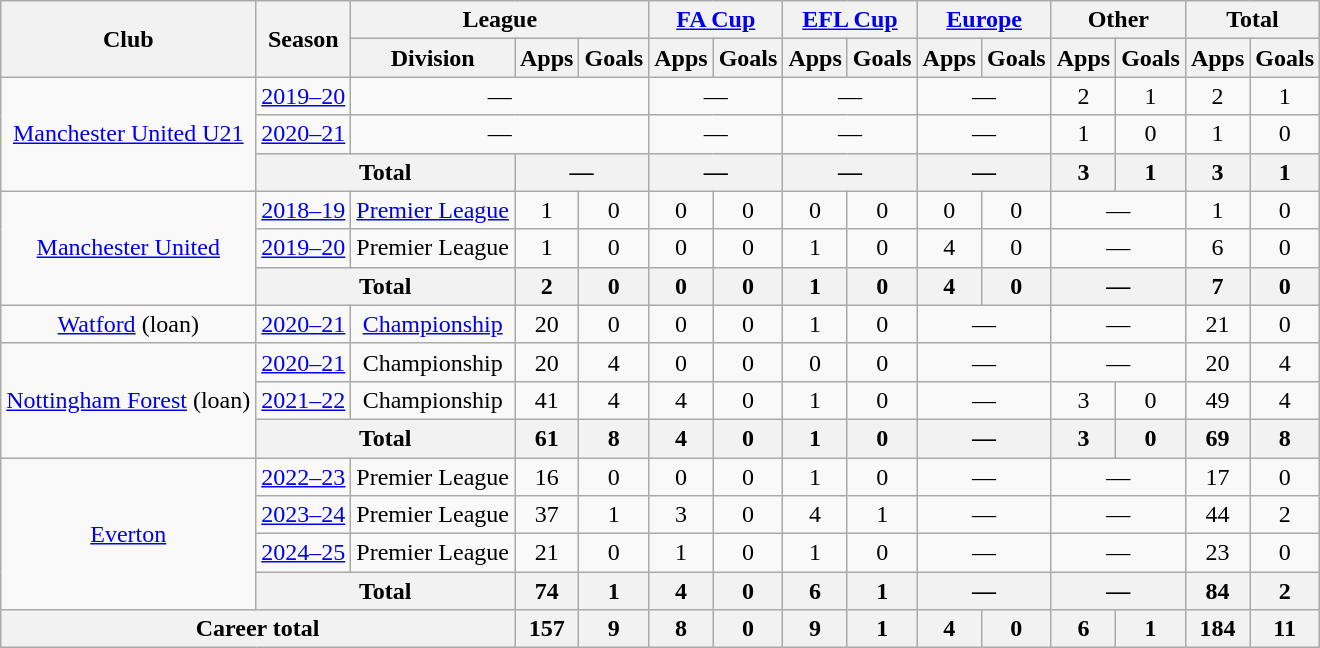<table class="wikitable" style="text-align:center">
<tr>
<th rowspan="2">Club</th>
<th rowspan="2">Season</th>
<th colspan="3">League</th>
<th colspan="2"><a href='#'>FA Cup</a></th>
<th colspan="2"><a href='#'>EFL Cup</a></th>
<th colspan="2"><a href='#'>Europe</a></th>
<th colspan="2">Other</th>
<th colspan="2">Total</th>
</tr>
<tr>
<th>Division</th>
<th>Apps</th>
<th>Goals</th>
<th>Apps</th>
<th>Goals</th>
<th>Apps</th>
<th>Goals</th>
<th>Apps</th>
<th>Goals</th>
<th>Apps</th>
<th>Goals</th>
<th>Apps</th>
<th>Goals</th>
</tr>
<tr>
<td rowspan="3"><a href='#'>Manchester United U21</a></td>
<td><a href='#'>2019–20</a></td>
<td colspan="3">—</td>
<td colspan="2">—</td>
<td colspan="2">—</td>
<td colspan="2">—</td>
<td>2</td>
<td>1</td>
<td>2</td>
<td>1</td>
</tr>
<tr>
<td><a href='#'>2020–21</a></td>
<td colspan="3">—</td>
<td colspan="2">—</td>
<td colspan="2">—</td>
<td colspan="2">—</td>
<td>1</td>
<td>0</td>
<td>1</td>
<td>0</td>
</tr>
<tr>
<th colspan="2">Total</th>
<th colspan="2">—</th>
<th colspan="2">—</th>
<th colspan="2">—</th>
<th colspan="2">—</th>
<th>3</th>
<th>1</th>
<th>3</th>
<th>1</th>
</tr>
<tr>
<td rowspan="3"><a href='#'>Manchester United</a></td>
<td><a href='#'>2018–19</a></td>
<td><a href='#'>Premier League</a></td>
<td>1</td>
<td>0</td>
<td>0</td>
<td>0</td>
<td>0</td>
<td>0</td>
<td>0</td>
<td>0</td>
<td colspan="2">—</td>
<td>1</td>
<td>0</td>
</tr>
<tr>
<td><a href='#'>2019–20</a></td>
<td>Premier League</td>
<td>1</td>
<td>0</td>
<td>0</td>
<td>0</td>
<td>1</td>
<td>0</td>
<td>4</td>
<td>0</td>
<td colspan="2">—</td>
<td>6</td>
<td>0</td>
</tr>
<tr>
<th colspan="2">Total</th>
<th>2</th>
<th>0</th>
<th>0</th>
<th>0</th>
<th>1</th>
<th>0</th>
<th>4</th>
<th>0</th>
<th colspan="2">—</th>
<th>7</th>
<th>0</th>
</tr>
<tr>
<td><a href='#'>Watford</a> (loan)</td>
<td><a href='#'>2020–21</a></td>
<td><a href='#'>Championship</a></td>
<td>20</td>
<td>0</td>
<td>0</td>
<td>0</td>
<td>1</td>
<td>0</td>
<td colspan="2">—</td>
<td colspan="2">—</td>
<td>21</td>
<td>0</td>
</tr>
<tr>
<td rowspan="3"><a href='#'>Nottingham Forest</a> (loan)</td>
<td><a href='#'>2020–21</a></td>
<td>Championship</td>
<td>20</td>
<td>4</td>
<td>0</td>
<td>0</td>
<td>0</td>
<td>0</td>
<td colspan="2">—</td>
<td colspan="2">—</td>
<td>20</td>
<td>4</td>
</tr>
<tr>
<td><a href='#'>2021–22</a></td>
<td>Championship</td>
<td>41</td>
<td>4</td>
<td>4</td>
<td>0</td>
<td>1</td>
<td>0</td>
<td colspan="2">—</td>
<td>3</td>
<td>0</td>
<td>49</td>
<td>4</td>
</tr>
<tr>
<th colspan="2">Total</th>
<th>61</th>
<th>8</th>
<th>4</th>
<th>0</th>
<th>1</th>
<th>0</th>
<th colspan="2">—</th>
<th>3</th>
<th>0</th>
<th>69</th>
<th>8</th>
</tr>
<tr>
<td rowspan="4"><a href='#'>Everton</a></td>
<td><a href='#'>2022–23</a></td>
<td>Premier League</td>
<td>16</td>
<td>0</td>
<td>0</td>
<td>0</td>
<td>1</td>
<td>0</td>
<td colspan="2">—</td>
<td colspan="2">—</td>
<td>17</td>
<td>0</td>
</tr>
<tr>
<td><a href='#'>2023–24</a></td>
<td>Premier League</td>
<td>37</td>
<td>1</td>
<td>3</td>
<td>0</td>
<td>4</td>
<td>1</td>
<td colspan="2">—</td>
<td colspan="2">—</td>
<td>44</td>
<td>2</td>
</tr>
<tr>
<td><a href='#'>2024–25</a></td>
<td>Premier League</td>
<td>21</td>
<td>0</td>
<td>1</td>
<td>0</td>
<td>1</td>
<td>0</td>
<td colspan="2">—</td>
<td colspan="2">—</td>
<td>23</td>
<td>0</td>
</tr>
<tr>
<th colspan="2">Total</th>
<th>74</th>
<th>1</th>
<th>4</th>
<th>0</th>
<th>6</th>
<th>1</th>
<th colspan="2">—</th>
<th colspan="2">—</th>
<th>84</th>
<th>2</th>
</tr>
<tr>
<th colspan="3">Career total</th>
<th>157</th>
<th>9</th>
<th>8</th>
<th>0</th>
<th>9</th>
<th>1</th>
<th>4</th>
<th>0</th>
<th>6</th>
<th>1</th>
<th>184</th>
<th>11</th>
</tr>
</table>
